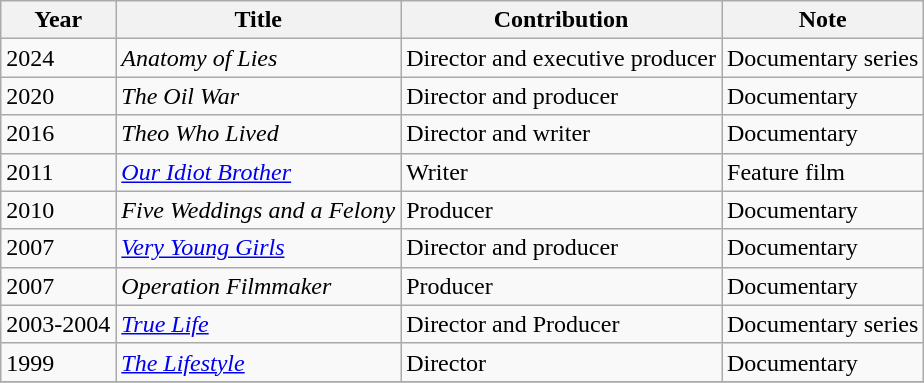<table class="wikitable sortable">
<tr>
<th>Year</th>
<th>Title</th>
<th>Contribution</th>
<th>Note</th>
</tr>
<tr>
<td>2024</td>
<td><em>Anatomy of Lies</em></td>
<td>Director and executive producer</td>
<td>Documentary series</td>
</tr>
<tr>
<td>2020</td>
<td><em>The Oil War</em></td>
<td>Director and producer</td>
<td>Documentary</td>
</tr>
<tr>
<td>2016</td>
<td><em>Theo Who Lived</em></td>
<td>Director and writer</td>
<td>Documentary</td>
</tr>
<tr>
<td>2011</td>
<td><em><a href='#'>Our Idiot Brother</a></em></td>
<td>Writer</td>
<td>Feature film</td>
</tr>
<tr>
<td>2010</td>
<td><em>Five Weddings and a Felony</em></td>
<td>Producer</td>
<td>Documentary</td>
</tr>
<tr>
<td>2007</td>
<td><em><a href='#'>Very Young Girls</a></em></td>
<td>Director and producer</td>
<td>Documentary</td>
</tr>
<tr>
<td>2007</td>
<td><em>Operation Filmmaker</em></td>
<td>Producer</td>
<td>Documentary</td>
</tr>
<tr>
<td>2003-2004</td>
<td><em><a href='#'>True Life</a></em></td>
<td>Director and Producer</td>
<td>Documentary series</td>
</tr>
<tr>
<td>1999</td>
<td><em><a href='#'>The Lifestyle</a></em></td>
<td>Director</td>
<td>Documentary</td>
</tr>
<tr>
</tr>
</table>
